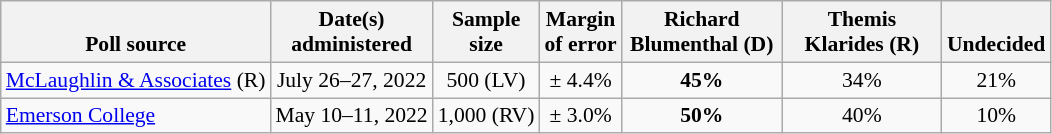<table class="wikitable" style="font-size:90%;text-align:center;">
<tr valign=bottom>
<th>Poll source</th>
<th>Date(s)<br>administered</th>
<th>Sample<br>size</th>
<th>Margin<br>of error</th>
<th style="width:100px;">Richard<br>Blumenthal (D)</th>
<th style="width:100px;">Themis<br>Klarides (R)</th>
<th>Undecided</th>
</tr>
<tr>
<td style="text-align:left;"><a href='#'>McLaughlin & Associates</a> (R)</td>
<td>July 26–27, 2022</td>
<td>500 (LV)</td>
<td>± 4.4%</td>
<td><strong>45%</strong></td>
<td>34%</td>
<td>21%</td>
</tr>
<tr>
<td style="text-align:left;"><a href='#'>Emerson College</a></td>
<td>May 10–11, 2022</td>
<td>1,000 (RV)</td>
<td>± 3.0%</td>
<td><strong>50%</strong></td>
<td>40%</td>
<td>10%</td>
</tr>
</table>
